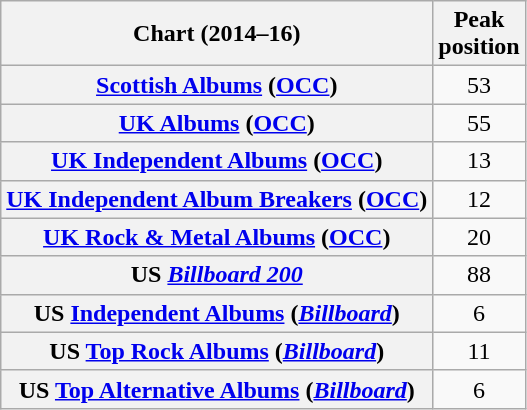<table class="wikitable sortable plainrowheaders" style="text-align:center">
<tr>
<th scope="col">Chart (2014–16)</th>
<th scope="col">Peak<br> position</th>
</tr>
<tr>
<th scope="row"><a href='#'>Scottish Albums</a> (<a href='#'>OCC</a>)</th>
<td>53</td>
</tr>
<tr>
<th scope="row"><a href='#'>UK Albums</a> (<a href='#'>OCC</a>)</th>
<td>55</td>
</tr>
<tr>
<th scope="row"><a href='#'>UK Independent Albums</a> (<a href='#'>OCC</a>)</th>
<td>13</td>
</tr>
<tr>
<th scope="row"><a href='#'>UK Independent Album Breakers</a> (<a href='#'>OCC</a>)</th>
<td>12</td>
</tr>
<tr>
<th scope="row"><a href='#'>UK Rock & Metal Albums</a> (<a href='#'>OCC</a>)</th>
<td>20</td>
</tr>
<tr>
<th scope="row">US <em><a href='#'>Billboard 200</a></em></th>
<td>88</td>
</tr>
<tr>
<th scope="row">US <a href='#'>Independent Albums</a> (<em><a href='#'>Billboard</a></em>)</th>
<td>6</td>
</tr>
<tr>
<th scope="row">US <a href='#'>Top Rock Albums</a> (<em><a href='#'>Billboard</a></em>)</th>
<td>11</td>
</tr>
<tr>
<th scope="row">US <a href='#'>Top Alternative Albums</a> (<em><a href='#'>Billboard</a></em>)</th>
<td>6</td>
</tr>
</table>
